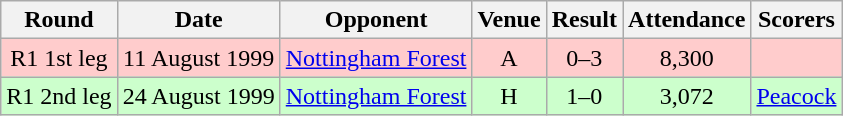<table class= "wikitable " style="font-size:100%; text-align:center">
<tr>
<th>Round</th>
<th>Date</th>
<th>Opponent</th>
<th>Venue</th>
<th>Result</th>
<th>Attendance</th>
<th>Scorers</th>
</tr>
<tr style="background: #FFCCCC;">
<td>R1 1st leg</td>
<td>11 August 1999</td>
<td><a href='#'>Nottingham Forest</a></td>
<td>A</td>
<td>0–3</td>
<td>8,300</td>
<td></td>
</tr>
<tr style="background: #CCFFCC;">
<td>R1 2nd leg</td>
<td>24 August 1999</td>
<td><a href='#'>Nottingham Forest</a></td>
<td>H</td>
<td>1–0</td>
<td>3,072</td>
<td><a href='#'>Peacock</a></td>
</tr>
</table>
